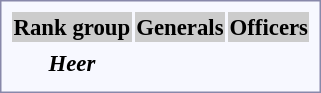<table style="border:1px solid #8888aa; background-color:#f7f8ff; padding:5px; font-size:95%; margin: 0px 12px 12px 0px;">
<tr style="background-color:#CCCCCC">
<th>Rank group</th>
<th colspan=3>Generals</th>
<th colspan=6>Officers</th>
</tr>
<tr style="text-align:center;">
<th rowspan=2> <em>Heer</em><br></th>
<td></td>
<td></td>
<td></td>
<td></td>
<td></td>
<td></td>
<td></td>
<td></td>
<td></td>
</tr>
<tr style="text-align:center;">
<td></td>
<td></td>
<td></td>
<td></td>
<td></td>
<td></td>
<td></td>
<td></td>
<td><br></td>
</tr>
</table>
